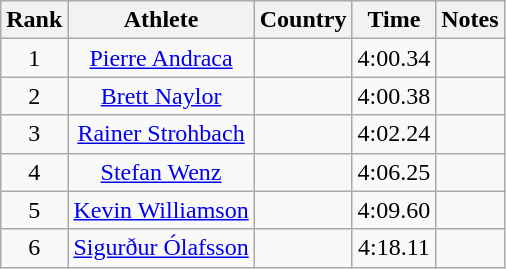<table class="wikitable sortable" style="text-align:center">
<tr>
<th>Rank</th>
<th>Athlete</th>
<th>Country</th>
<th>Time</th>
<th>Notes</th>
</tr>
<tr>
<td>1</td>
<td><a href='#'>Pierre Andraca</a></td>
<td align=left></td>
<td>4:00.34</td>
<td><strong> </strong></td>
</tr>
<tr>
<td>2</td>
<td><a href='#'>Brett Naylor</a></td>
<td align=left></td>
<td>4:00.38</td>
<td><strong> </strong></td>
</tr>
<tr>
<td>3</td>
<td><a href='#'>Rainer Strohbach</a></td>
<td align=left></td>
<td>4:02.24</td>
<td><strong> </strong></td>
</tr>
<tr>
<td>4</td>
<td><a href='#'>Stefan Wenz</a></td>
<td align=left></td>
<td>4:06.25</td>
<td><strong> </strong></td>
</tr>
<tr>
<td>5</td>
<td><a href='#'>Kevin Williamson</a></td>
<td align=left></td>
<td>4:09.60</td>
<td><strong> </strong></td>
</tr>
<tr>
<td>6</td>
<td><a href='#'>Sigurður Ólafsson</a></td>
<td align=left></td>
<td>4:18.11</td>
<td><strong> </strong></td>
</tr>
</table>
